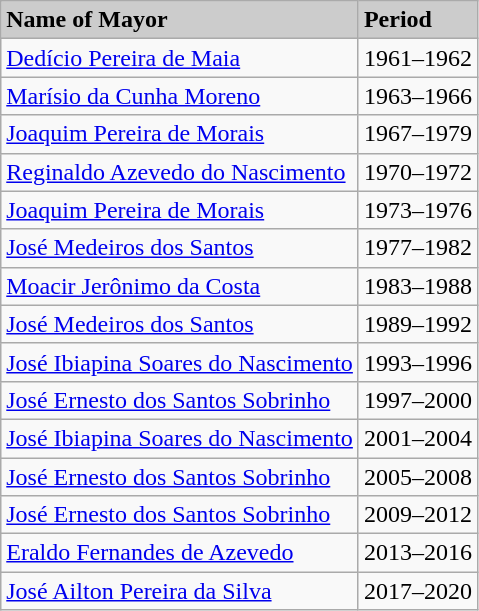<table class="wikitable">
<tr>
<td bgcolor=#cccccc><strong>Name of Mayor</strong></td>
<td bgcolor=#cccccc><strong>Period</strong></td>
</tr>
<tr>
<td><a href='#'>Dedício Pereira de Maia</a></td>
<td>1961–1962</td>
</tr>
<tr>
<td><a href='#'>Marísio da Cunha Moreno</a></td>
<td>1963–1966</td>
</tr>
<tr>
<td><a href='#'>Joaquim Pereira de Morais</a></td>
<td>1967–1979</td>
</tr>
<tr>
<td><a href='#'>Reginaldo Azevedo do Nascimento</a></td>
<td>1970–1972</td>
</tr>
<tr>
<td><a href='#'>Joaquim Pereira de Morais</a></td>
<td>1973–1976</td>
</tr>
<tr>
<td><a href='#'>José Medeiros dos Santos</a></td>
<td>1977–1982</td>
</tr>
<tr>
<td><a href='#'>Moacir Jerônimo da Costa</a></td>
<td>1983–1988</td>
</tr>
<tr>
<td><a href='#'>José Medeiros dos Santos</a></td>
<td>1989–1992</td>
</tr>
<tr>
<td><a href='#'>José Ibiapina Soares do Nascimento</a></td>
<td>1993–1996</td>
</tr>
<tr>
<td><a href='#'>José Ernesto dos Santos Sobrinho</a></td>
<td>1997–2000</td>
</tr>
<tr>
<td><a href='#'>José Ibiapina Soares do Nascimento</a></td>
<td>2001–2004</td>
</tr>
<tr>
<td><a href='#'>José Ernesto dos Santos Sobrinho</a></td>
<td>2005–2008</td>
</tr>
<tr>
<td><a href='#'>José Ernesto dos Santos Sobrinho</a></td>
<td>2009–2012</td>
</tr>
<tr>
<td><a href='#'>Eraldo Fernandes de Azevedo</a></td>
<td>2013–2016</td>
</tr>
<tr>
<td><a href='#'>José Ailton Pereira da Silva</a></td>
<td>2017–2020</td>
</tr>
</table>
